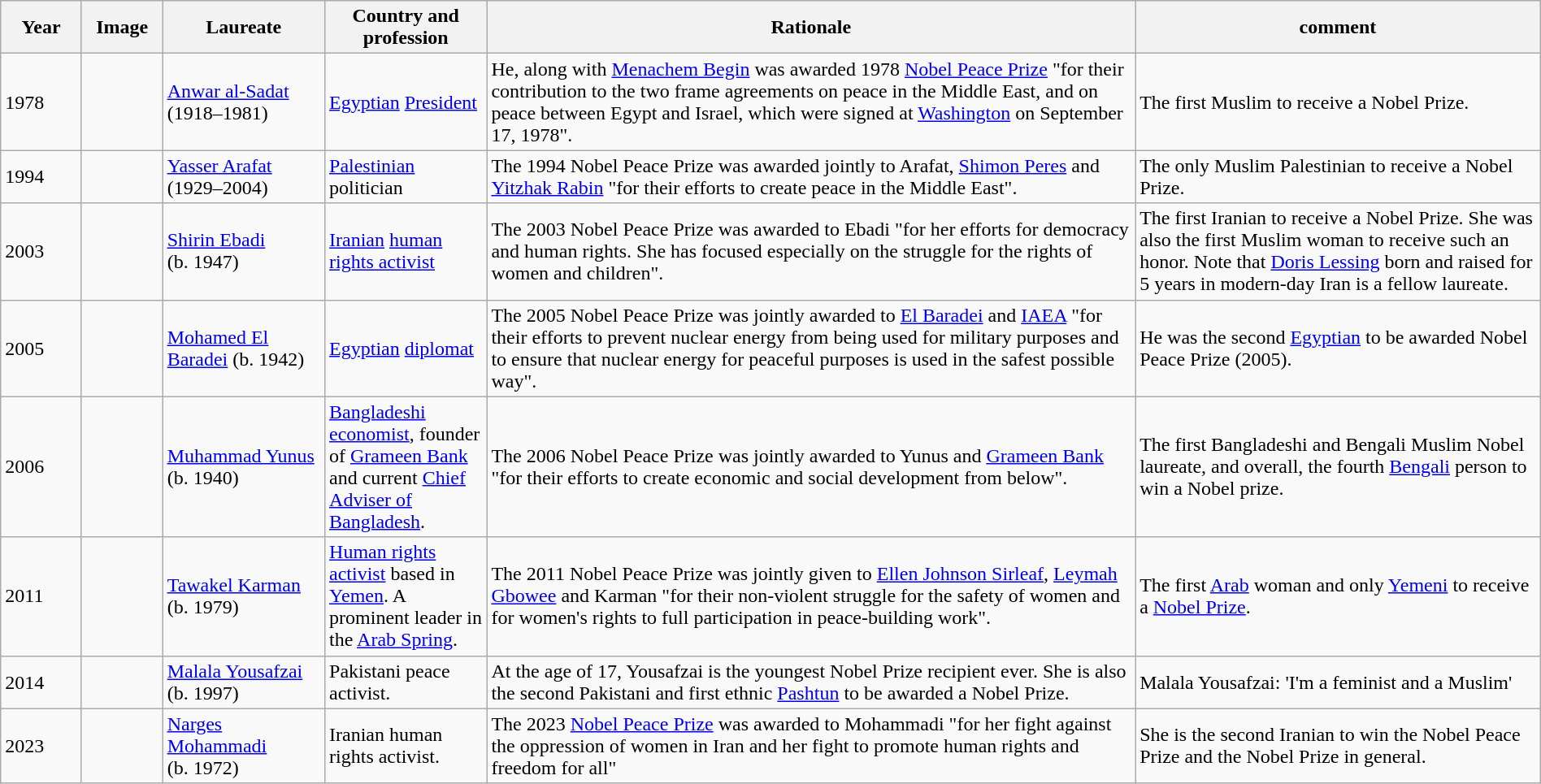<table style="margin:auto;"  class="wikitable">
<tr>
<th style="width:5%;">Year</th>
<th style="width:5%;">Image</th>
<th style="width:10%;">Laureate</th>
<th style="width:10%;">Country and profession</th>
<th style="width:40%;">Rationale</th>
<th style="width:25%;">comment</th>
</tr>
<tr>
<td>1978</td>
<td></td>
<td><a href='#'>Anwar al-Sadat</a> (1918–1981)</td>
<td> <a href='#'>Egyptian</a> <a href='#'>President</a></td>
<td>He, along with <a href='#'>Menachem Begin</a> was awarded 1978 <a href='#'>Nobel Peace Prize</a> "for their contribution to the two frame agreements on peace in the Middle East, and on peace between Egypt and Israel, which were signed at <a href='#'>Washington</a> on September 17, 1978".</td>
<td>The first Muslim to receive a Nobel Prize.</td>
</tr>
<tr>
<td>1994</td>
<td></td>
<td><a href='#'>Yasser Arafat</a> (1929–2004)</td>
<td> <a href='#'>Palestinian</a> politician</td>
<td>The 1994 Nobel Peace Prize was awarded jointly to Arafat, <a href='#'>Shimon Peres</a> and <a href='#'>Yitzhak Rabin</a> "for their efforts to create peace in the Middle East".</td>
<td>The only Muslim Palestinian to receive a Nobel Prize.</td>
</tr>
<tr>
<td>2003</td>
<td></td>
<td><a href='#'>Shirin Ebadi</a><br>(b. 1947)</td>
<td> <a href='#'>Iranian</a> <a href='#'>human rights activist</a></td>
<td>The 2003 Nobel Peace Prize was awarded to Ebadi "for her efforts for democracy and human rights. She has focused especially on the struggle for the rights of women and children".</td>
<td>The first Iranian to receive a Nobel Prize. She was also the first Muslim woman to receive such an honor. Note that <a href='#'>Doris Lessing</a> born and raised for 5 years in modern-day Iran is a fellow laureate.</td>
</tr>
<tr>
<td>2005</td>
<td></td>
<td><a href='#'>Mohamed El Baradei</a> (b. 1942)</td>
<td> <a href='#'>Egyptian</a> <a href='#'>diplomat</a></td>
<td>The 2005 Nobel Peace Prize was jointly awarded to <a href='#'>El Baradei</a> and <a href='#'>IAEA</a> "for their efforts to prevent nuclear energy from being used for military purposes and to ensure that nuclear energy for peaceful purposes is used in the safest possible way".</td>
<td>He was the second <a href='#'>Egyptian</a> to be awarded Nobel Peace Prize (2005).</td>
</tr>
<tr>
<td>2006</td>
<td></td>
<td><a href='#'>Muhammad Yunus</a> (b. 1940)</td>
<td> <a href='#'>Bangladeshi</a> <a href='#'>economist</a>, founder of <a href='#'>Grameen Bank</a> and current <a href='#'>Chief Adviser of Bangladesh</a>.</td>
<td>The 2006 Nobel Peace Prize was jointly awarded to Yunus and <a href='#'>Grameen Bank</a> "for their efforts to create economic and social development from below".</td>
<td>The first Bangladeshi and Bengali Muslim Nobel laureate, and overall, the fourth <a href='#'>Bengali</a> person to win a Nobel prize.</td>
</tr>
<tr>
<td>2011</td>
<td></td>
<td><a href='#'>Tawakel Karman</a> (b. 1979)</td>
<td> <a href='#'>Human rights activist</a> based in <a href='#'>Yemen</a>. A prominent leader in the <a href='#'>Arab Spring</a>.</td>
<td>The 2011 Nobel Peace Prize was jointly given to <a href='#'>Ellen Johnson Sirleaf</a>, <a href='#'>Leymah Gbowee</a> and Karman "for their non-violent struggle for the safety of women and for women's rights to full participation in peace-building work".</td>
<td>The first <a href='#'>Arab</a> woman and only <a href='#'>Yemeni</a> to receive a <a href='#'>Nobel Prize</a>.</td>
</tr>
<tr>
<td>2014</td>
<td></td>
<td><a href='#'>Malala Yousafzai</a> (b. 1997)</td>
<td> Pakistani peace activist.</td>
<td>At the age of 17, Yousafzai is the youngest Nobel Prize recipient ever. She is also the second Pakistani and first ethnic <a href='#'>Pashtun</a> to be awarded a Nobel Prize.</td>
<td>Malala Yousafzai: 'I'm a feminist and a Muslim' </td>
</tr>
<tr>
<td>2023</td>
<td></td>
<td><a href='#'>Narges Mohammadi</a><br>(b. 1972)</td>
<td> Iranian human rights activist.</td>
<td>The 2023 <a href='#'>Nobel Peace Prize</a> was awarded to Mohammadi "for her fight against the oppression of women in Iran and her fight to promote human rights and freedom for all"</td>
<td>She is the second Iranian to win the Nobel Peace Prize and the Nobel Prize in general.</td>
</tr>
</table>
